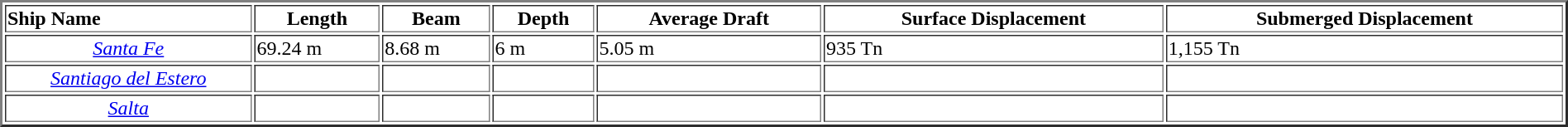<table width="100%" border="2">
<tr>
<th width="16%" align="left">Ship Name</th>
<th>Length</th>
<th>Beam</th>
<th>Depth</th>
<th>Average Draft</th>
<th>Surface Displacement</th>
<th>Submerged Displacement</th>
</tr>
<tr>
<td align="center"><a href='#'><em>Santa Fe</em></a></td>
<td>69.24 m</td>
<td>8.68 m</td>
<td>6 m</td>
<td>5.05 m</td>
<td>935 Tn</td>
<td>1,155 Tn </td>
</tr>
<tr>
<td align="center"><a href='#'><em>Santiago del Estero</em></a></td>
<td></td>
<td></td>
<td></td>
<td></td>
<td></td>
<td></td>
</tr>
<tr>
<td align="center"><a href='#'><em>Salta</em></a></td>
<td></td>
<td></td>
<td></td>
<td></td>
<td></td>
<td></td>
</tr>
</table>
